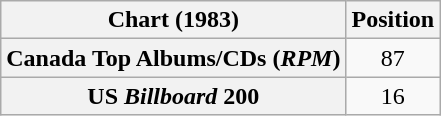<table class="wikitable sortable plainrowheaders" style="text-align:center">
<tr>
<th scope="col">Chart (1983)</th>
<th scope="col">Position</th>
</tr>
<tr>
<th scope="row">Canada Top Albums/CDs (<em>RPM</em>)</th>
<td>87</td>
</tr>
<tr>
<th scope="row">US <em>Billboard</em> 200</th>
<td>16</td>
</tr>
</table>
